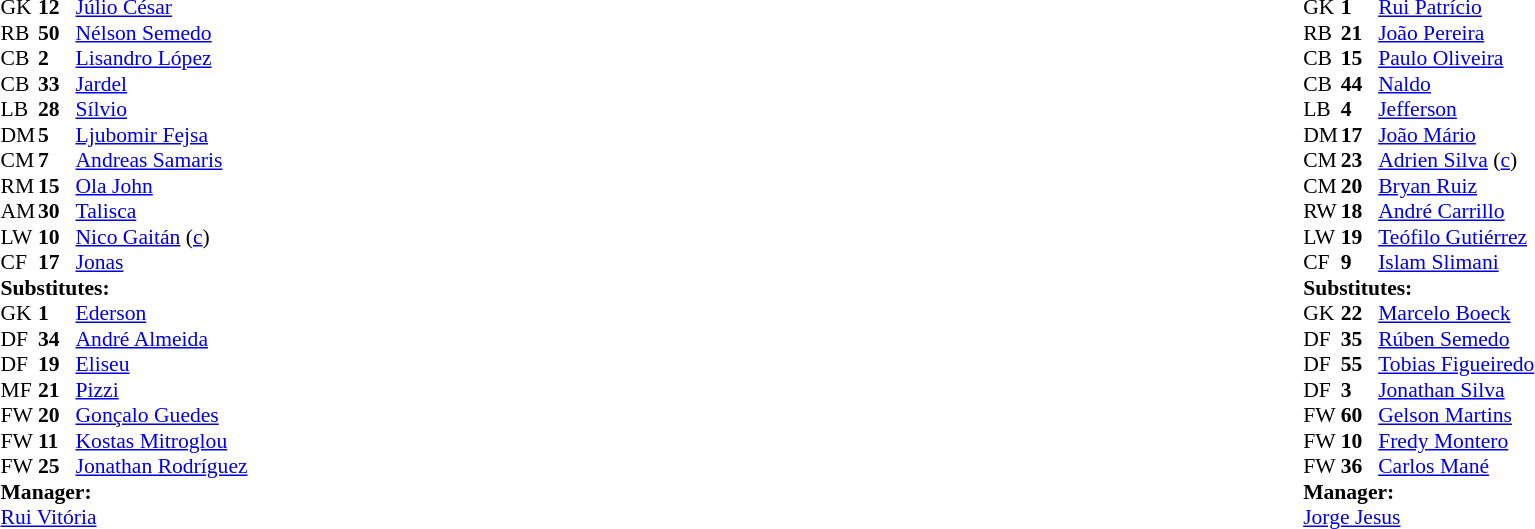<table width="100%">
<tr>
<td valign="top" width="50%"><br><table style="font-size: 90%" cellspacing="0" cellpadding="0">
<tr>
<td colspan=4></td>
</tr>
<tr>
<th width="25"></th>
<th width="25"></th>
</tr>
<tr>
<td>GK</td>
<td><strong>12</strong></td>
<td> <a href='#'>Júlio César</a></td>
</tr>
<tr>
<td>RB</td>
<td><strong>50</strong></td>
<td> <a href='#'>Nélson Semedo</a></td>
</tr>
<tr>
<td>CB</td>
<td><strong>2</strong></td>
<td> <a href='#'>Lisandro López</a></td>
</tr>
<tr>
<td>CB</td>
<td><strong>33</strong></td>
<td> <a href='#'>Jardel</a></td>
</tr>
<tr>
<td>LB</td>
<td><strong>28</strong></td>
<td> <a href='#'>Sílvio</a></td>
<td></td>
</tr>
<tr>
<td>DM</td>
<td><strong>5</strong></td>
<td> <a href='#'>Ljubomir Fejsa</a></td>
<td></td>
</tr>
<tr>
<td>CM</td>
<td><strong>7</strong></td>
<td> <a href='#'>Andreas Samaris</a></td>
<td></td>
<td></td>
</tr>
<tr>
<td>RM</td>
<td><strong>15</strong></td>
<td> <a href='#'>Ola John</a></td>
<td></td>
<td></td>
</tr>
<tr>
<td>AM</td>
<td><strong>30</strong></td>
<td> <a href='#'>Talisca</a></td>
<td></td>
<td></td>
</tr>
<tr>
<td>LW</td>
<td><strong>10</strong></td>
<td> <a href='#'>Nico Gaitán</a> (<a href='#'>c</a>)</td>
<td></td>
</tr>
<tr>
<td>CF</td>
<td><strong>17</strong></td>
<td> <a href='#'>Jonas</a></td>
<td></td>
</tr>
<tr>
<td colspan=3><strong>Substitutes:</strong></td>
</tr>
<tr>
<td>GK</td>
<td><strong>1</strong></td>
<td> <a href='#'>Ederson</a></td>
</tr>
<tr>
<td>DF</td>
<td><strong>34</strong></td>
<td> <a href='#'>André Almeida</a></td>
</tr>
<tr>
<td>DF</td>
<td><strong>19</strong></td>
<td> <a href='#'>Eliseu</a></td>
</tr>
<tr>
<td>MF</td>
<td><strong>21</strong></td>
<td> <a href='#'>Pizzi</a></td>
<td></td>
<td></td>
</tr>
<tr>
<td>FW</td>
<td><strong>20</strong></td>
<td> <a href='#'>Gonçalo Guedes</a></td>
<td></td>
<td></td>
</tr>
<tr>
<td>FW</td>
<td><strong>11</strong></td>
<td> <a href='#'>Kostas Mitroglou</a></td>
<td></td>
<td></td>
</tr>
<tr>
<td>FW</td>
<td><strong>25</strong></td>
<td> <a href='#'>Jonathan Rodríguez</a></td>
</tr>
<tr>
<td colspan=3><strong>Manager:</strong></td>
</tr>
<tr>
<td colspan=3> <a href='#'>Rui Vitória</a></td>
</tr>
</table>
</td>
<td valign="top"></td>
<td valign="top" width="50%"><br><table style="font-size: 90%" cellspacing="0" cellpadding="0" align="center">
<tr>
<td colspan=4></td>
</tr>
<tr>
<th width=25></th>
<th width=25></th>
</tr>
<tr>
<td>GK</td>
<td><strong>1</strong></td>
<td> <a href='#'>Rui Patrício</a></td>
</tr>
<tr>
<td>RB</td>
<td><strong>21</strong></td>
<td> <a href='#'>João Pereira</a></td>
<td></td>
</tr>
<tr>
<td>CB</td>
<td><strong>15</strong></td>
<td> <a href='#'>Paulo Oliveira</a></td>
</tr>
<tr>
<td>CB</td>
<td><strong>44</strong></td>
<td> <a href='#'>Naldo</a></td>
</tr>
<tr>
<td>LB</td>
<td><strong>4</strong></td>
<td> <a href='#'>Jefferson</a></td>
</tr>
<tr>
<td>DM</td>
<td><strong>17</strong></td>
<td> <a href='#'>João Mário</a></td>
<td></td>
</tr>
<tr>
<td>CM</td>
<td><strong>23</strong></td>
<td> <a href='#'>Adrien Silva</a> (<a href='#'>c</a>)</td>
<td></td>
</tr>
<tr>
<td>CM</td>
<td><strong>20</strong></td>
<td> <a href='#'>Bryan Ruiz</a></td>
<td></td>
<td></td>
</tr>
<tr>
<td>RW</td>
<td><strong>18</strong></td>
<td> <a href='#'>André Carrillo</a></td>
<td></td>
<td></td>
</tr>
<tr>
<td>LW</td>
<td><strong>19</strong></td>
<td> <a href='#'>Teófilo Gutiérrez</a></td>
<td></td>
<td></td>
</tr>
<tr>
<td>CF</td>
<td><strong>9</strong></td>
<td> <a href='#'>Islam Slimani</a></td>
<td></td>
</tr>
<tr>
<td colspan=3><strong>Substitutes:</strong></td>
</tr>
<tr>
<td>GK</td>
<td><strong>22</strong></td>
<td> <a href='#'>Marcelo Boeck</a></td>
</tr>
<tr>
<td>DF</td>
<td><strong>35</strong></td>
<td> <a href='#'>Rúben Semedo</a></td>
<td></td>
<td></td>
</tr>
<tr>
<td>DF</td>
<td><strong>55</strong></td>
<td> <a href='#'>Tobias Figueiredo</a></td>
</tr>
<tr>
<td>DF</td>
<td><strong>3</strong></td>
<td> <a href='#'>Jonathan Silva</a></td>
</tr>
<tr>
<td>FW</td>
<td><strong>60</strong></td>
<td> <a href='#'>Gelson Martins</a></td>
<td></td>
<td></td>
</tr>
<tr>
<td>FW</td>
<td><strong>10</strong></td>
<td> <a href='#'>Fredy Montero</a></td>
</tr>
<tr>
<td>FW</td>
<td><strong>36</strong></td>
<td> <a href='#'>Carlos Mané</a></td>
<td></td>
<td></td>
</tr>
<tr>
<td colspan=3><strong>Manager:</strong></td>
</tr>
<tr>
<td colspan=3> <a href='#'>Jorge Jesus</a></td>
</tr>
</table>
</td>
</tr>
</table>
